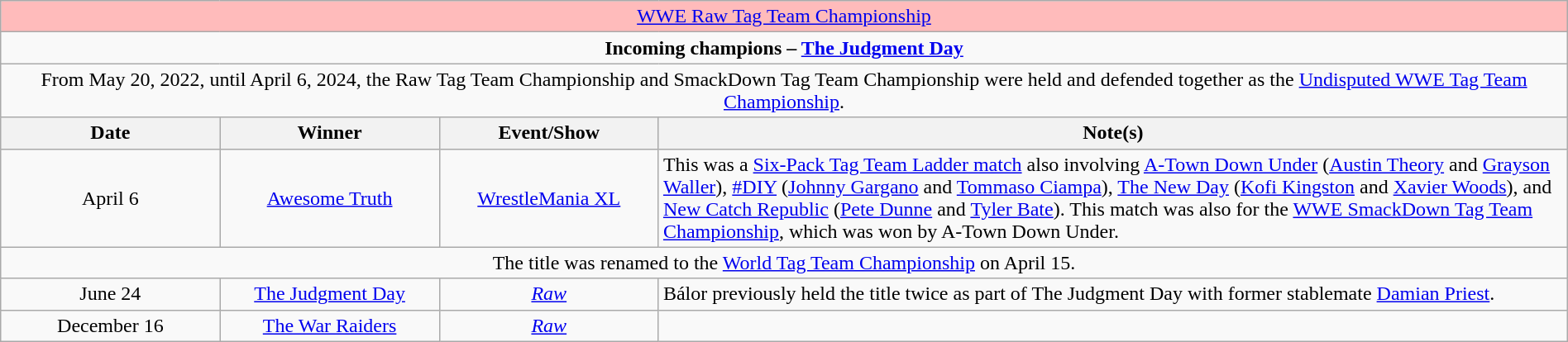<table class="wikitable" style="text-align:center; width:100%;">
<tr style="background:#FBB;">
<td colspan="4" style="text-align: center;"><a href='#'>WWE Raw Tag Team Championship</a></td>
</tr>
<tr>
<td colspan="4" style="text-align: center;"><strong>Incoming champions – <a href='#'>The Judgment Day</a> </strong></td>
</tr>
<tr>
<td colspan=4>From May 20, 2022, until April 6, 2024, the Raw Tag Team Championship and SmackDown Tag Team Championship were held and defended together as the <a href='#'>Undisputed WWE Tag Team Championship</a>.</td>
</tr>
<tr>
<th width=14%>Date</th>
<th width=14%>Winner</th>
<th width=14%>Event/Show</th>
<th width=58%>Note(s)</th>
</tr>
<tr>
<td>April 6</td>
<td><a href='#'>Awesome Truth</a><br></td>
<td><a href='#'>WrestleMania XL</a><br></td>
<td align="left">This was a <a href='#'>Six-Pack Tag Team Ladder match</a> also involving <a href='#'>A-Town Down Under</a> (<a href='#'>Austin Theory</a> and <a href='#'>Grayson Waller</a>), <a href='#'>#DIY</a> (<a href='#'>Johnny Gargano</a> and <a href='#'>Tommaso Ciampa</a>), <a href='#'>The New Day</a> (<a href='#'>Kofi Kingston</a> and <a href='#'>Xavier Woods</a>), and <a href='#'>New Catch Republic</a> (<a href='#'>Pete Dunne</a> and <a href='#'>Tyler Bate</a>). This match was also for the <a href='#'>WWE SmackDown Tag Team Championship</a>, which was won by A-Town Down Under.</td>
</tr>
<tr>
<td colspan="4">The title was renamed to the <a href='#'>World Tag Team Championship</a> on April 15.</td>
</tr>
<tr>
<td>June 24</td>
<td><a href='#'>The Judgment Day</a><br></td>
<td><em><a href='#'>Raw</a></em></td>
<td align=left>Bálor previously held the title twice as part of The Judgment Day with former stablemate <a href='#'>Damian Priest</a>.</td>
</tr>
<tr>
<td>December 16</td>
<td><a href='#'>The War Raiders</a><br></td>
<td><em><a href='#'>Raw</a></em></td>
<td></td>
</tr>
</table>
